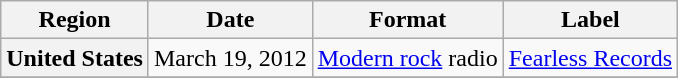<table class="wikitable plainrowheaders">
<tr>
<th>Region</th>
<th>Date</th>
<th>Format</th>
<th>Label</th>
</tr>
<tr>
<th scope="row">United States</th>
<td>March 19, 2012</td>
<td><a href='#'>Modern rock</a> radio</td>
<td><a href='#'>Fearless Records</a></td>
</tr>
<tr>
</tr>
</table>
